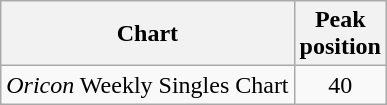<table class="wikitable sortable">
<tr>
<th align="left">Chart</th>
<th align="center">Peak<br>position</th>
</tr>
<tr>
<td><em>Oricon</em> Weekly Singles Chart</td>
<td align="center">40</td>
</tr>
</table>
